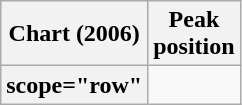<table class="wikitable plainrowheaders" style="text-align:center">
<tr>
<th scope="col">Chart (2006)</th>
<th scope="col">Peak<br>position</th>
</tr>
<tr>
<th>scope="row"</th>
</tr>
</table>
